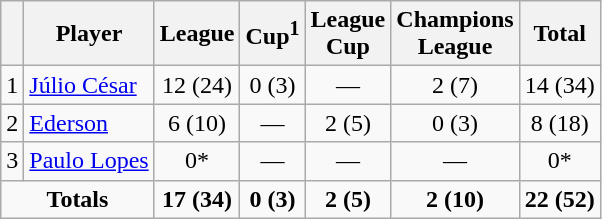<table class="wikitable sortable" style="text-align:center;">
<tr>
<th></th>
<th>Player</th>
<th>League</th>
<th>Cup<sup>1</sup></th>
<th>League<br>Cup</th>
<th>Champions<br>League</th>
<th>Total</th>
</tr>
<tr>
<td>1</td>
<td align=left> <a href='#'>Júlio César</a></td>
<td>12 (24)</td>
<td>0 (3)</td>
<td>—</td>
<td>2 (7)</td>
<td>14 (34)</td>
</tr>
<tr>
<td>2</td>
<td align=left> <a href='#'>Ederson</a></td>
<td>6 (10)</td>
<td>—</td>
<td>2 (5)</td>
<td>0 (3)</td>
<td>8 (18)</td>
</tr>
<tr>
<td>3</td>
<td align=left> <a href='#'>Paulo Lopes</a></td>
<td>0*</td>
<td>—</td>
<td>—</td>
<td>—</td>
<td>0*</td>
</tr>
<tr>
<td colspan="2"><strong>Totals</strong></td>
<td><strong>17 (34)</strong></td>
<td><strong>0 (3)</strong></td>
<td><strong>2 (5)</strong></td>
<td><strong>2 (10)</strong></td>
<td><strong>22 (52)</strong></td>
</tr>
</table>
